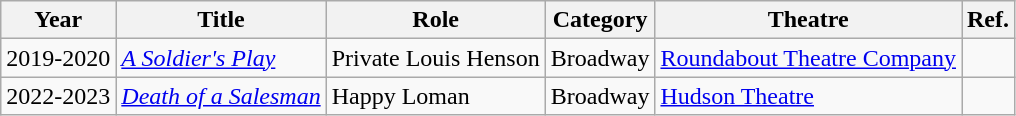<table class="wikitable">
<tr>
<th>Year</th>
<th>Title</th>
<th>Role</th>
<th>Category</th>
<th>Theatre</th>
<th>Ref.</th>
</tr>
<tr>
<td>2019-2020</td>
<td><em><a href='#'>A Soldier's Play</a></em></td>
<td>Private Louis Henson</td>
<td>Broadway</td>
<td><a href='#'>Roundabout Theatre Company</a></td>
<td></td>
</tr>
<tr>
<td>2022-2023</td>
<td><em><a href='#'>Death of a Salesman</a></em></td>
<td>Happy Loman</td>
<td>Broadway</td>
<td><a href='#'>Hudson Theatre</a></td>
<td></td>
</tr>
</table>
